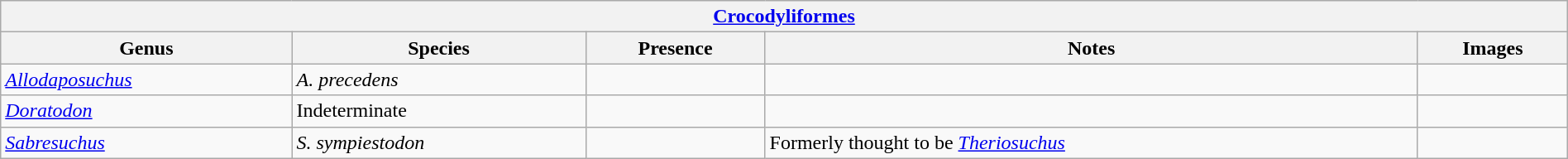<table class="wikitable" align="center" width="100%">
<tr>
<th colspan="5" align="center"><strong><a href='#'>Crocodyliformes</a></strong></th>
</tr>
<tr>
<th>Genus</th>
<th>Species</th>
<th>Presence</th>
<th>Notes</th>
<th>Images</th>
</tr>
<tr>
<td><em><a href='#'>Allodaposuchus</a></em></td>
<td><em>A. precedens</em></td>
<td></td>
<td></td>
<td></td>
</tr>
<tr>
<td><em><a href='#'>Doratodon</a></em></td>
<td>Indeterminate</td>
<td></td>
<td></td>
<td></td>
</tr>
<tr>
<td><em><a href='#'>Sabresuchus</a></em></td>
<td><em>S. sympiestodon</em></td>
<td></td>
<td>Formerly thought to be <em><a href='#'>Theriosuchus</a></em></td>
<td></td>
</tr>
</table>
